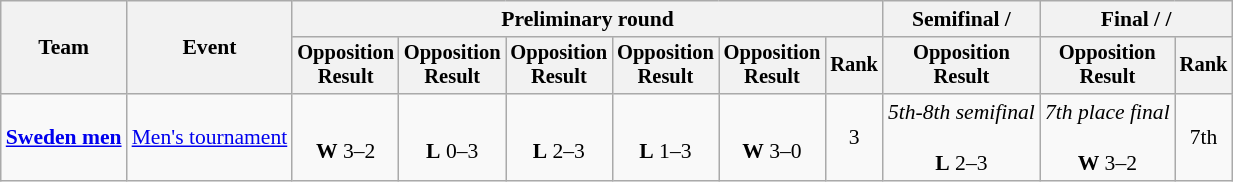<table class=wikitable style=font-size:90%;text-align:center>
<tr>
<th rowspan=2>Team</th>
<th rowspan=2>Event</th>
<th colspan=6>Preliminary round</th>
<th>Semifinal / </th>
<th colspan=2>Final /  / </th>
</tr>
<tr style=font-size:95%>
<th>Opposition<br>Result</th>
<th>Opposition<br>Result</th>
<th>Opposition<br>Result</th>
<th>Opposition<br>Result</th>
<th>Opposition<br>Result</th>
<th>Rank</th>
<th>Opposition<br>Result</th>
<th>Opposition<br>Result</th>
<th>Rank</th>
</tr>
<tr>
<td align=left><strong><a href='#'>Sweden men</a></strong></td>
<td align=left><a href='#'>Men's tournament</a></td>
<td><br><strong>W</strong> 3–2</td>
<td><br><strong>L</strong> 0–3</td>
<td><br><strong>L</strong> 2–3</td>
<td><br><strong>L</strong> 1–3</td>
<td><br><strong>W</strong> 3–0</td>
<td>3</td>
<td><em>5th-8th semifinal</em><br><br><strong>L</strong> 2–3</td>
<td><em>7th place final</em><br><br><strong>W</strong> 3–2</td>
<td>7th</td>
</tr>
</table>
